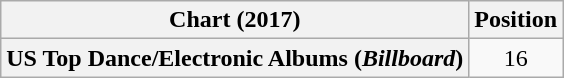<table class="wikitable plainrowheaders" style="text-align:center">
<tr>
<th scope="col">Chart (2017)</th>
<th scope="col">Position</th>
</tr>
<tr>
<th scope="row">US Top Dance/Electronic Albums (<em>Billboard</em>)</th>
<td>16</td>
</tr>
</table>
